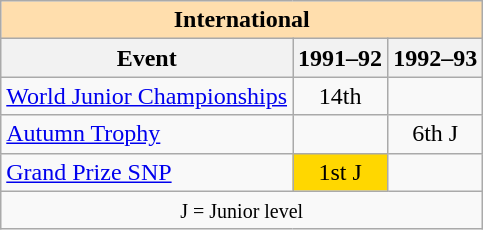<table class="wikitable" style="text-align:center">
<tr>
<th style="background-color: #ffdead; " colspan=3 align=center>International</th>
</tr>
<tr>
<th>Event</th>
<th>1991–92</th>
<th>1992–93</th>
</tr>
<tr>
<td align=left><a href='#'>World Junior Championships</a></td>
<td>14th</td>
<td></td>
</tr>
<tr>
<td align=left><a href='#'>Autumn Trophy</a></td>
<td></td>
<td>6th J</td>
</tr>
<tr>
<td align=left><a href='#'>Grand Prize SNP</a></td>
<td bgcolor=gold>1st J</td>
<td></td>
</tr>
<tr>
<td colspan=3 align=center><small> J = Junior level </small></td>
</tr>
</table>
